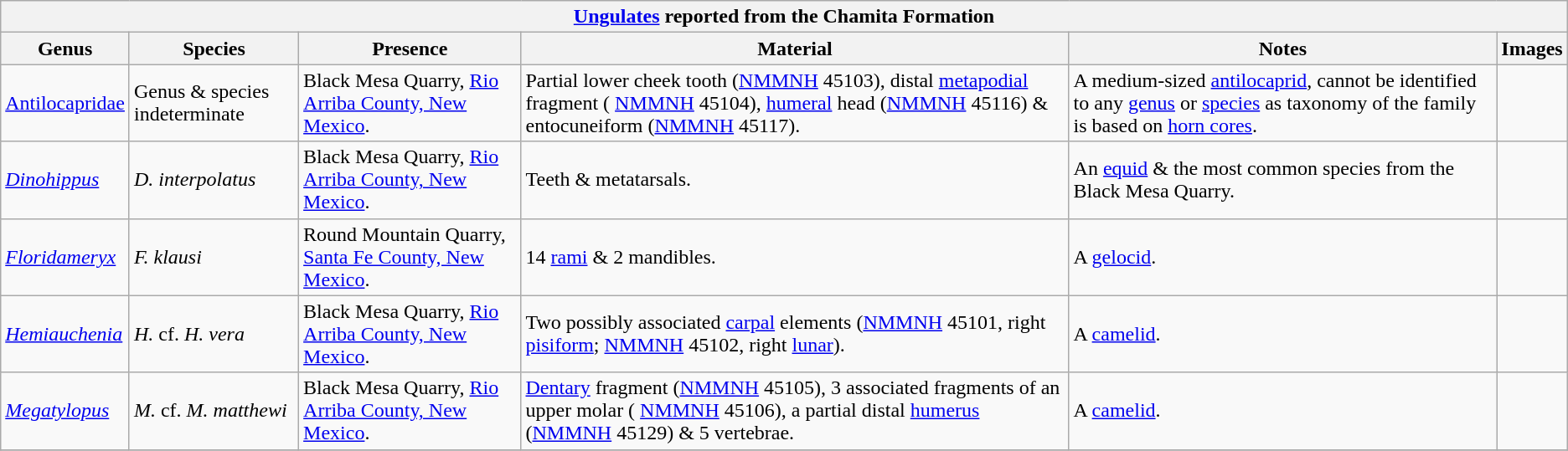<table class="wikitable" align="center">
<tr>
<th colspan="6" align="center"><strong><a href='#'>Ungulates</a> reported from the Chamita Formation</strong></th>
</tr>
<tr>
<th>Genus</th>
<th>Species</th>
<th>Presence</th>
<th><strong>Material</strong></th>
<th>Notes</th>
<th>Images</th>
</tr>
<tr>
<td><a href='#'>Antilocapridae</a></td>
<td>Genus & species indeterminate</td>
<td>Black Mesa Quarry, <a href='#'>Rio Arriba County, New Mexico</a>.</td>
<td>Partial lower cheek tooth (<a href='#'>NMMNH</a> 45103), distal <a href='#'>metapodial</a> fragment ( <a href='#'>NMMNH</a>  45104), <a href='#'>humeral</a> head (<a href='#'>NMMNH</a> 45116) & entocuneiform (<a href='#'>NMMNH</a> 45117).</td>
<td>A medium-sized <a href='#'>antilocaprid</a>, cannot be identified to any <a href='#'>genus</a> or <a href='#'>species</a> as taxonomy of the family is based on <a href='#'>horn cores</a>.</td>
<td></td>
</tr>
<tr>
<td><em><a href='#'>Dinohippus</a></em></td>
<td><em>D. interpolatus</em></td>
<td>Black Mesa Quarry, <a href='#'>Rio Arriba County, New Mexico</a>.</td>
<td>Teeth & metatarsals.</td>
<td>An <a href='#'>equid</a> & the most common species from the Black Mesa Quarry.</td>
<td></td>
</tr>
<tr>
<td><em><a href='#'>Floridameryx</a></em></td>
<td><em>F. klausi</em></td>
<td>Round Mountain Quarry, <a href='#'>Santa Fe County, New Mexico</a>.</td>
<td>14 <a href='#'>rami</a> & 2 mandibles.</td>
<td>A <a href='#'>gelocid</a>.</td>
<td></td>
</tr>
<tr>
<td><em><a href='#'>Hemiauchenia</a></em></td>
<td><em>H.</em> cf. <em>H. vera</em></td>
<td>Black Mesa Quarry, <a href='#'>Rio Arriba County, New Mexico</a>.</td>
<td>Two possibly  associated  <a href='#'>carpal</a>  elements (<a href='#'>NMMNH</a>  45101,  right  <a href='#'>pisiform</a>; <a href='#'>NMMNH</a> 45102, right <a href='#'>lunar</a>).</td>
<td>A <a href='#'>camelid</a>.</td>
<td></td>
</tr>
<tr>
<td><em><a href='#'>Megatylopus</a></em></td>
<td><em>M.</em> cf. <em>M. matthewi</em></td>
<td>Black Mesa Quarry, <a href='#'>Rio Arriba County, New Mexico</a>.</td>
<td><a href='#'>Dentary</a> fragment (<a href='#'>NMMNH</a>  45105), 3 associated fragments of an upper molar ( <a href='#'>NMMNH</a>  45106), a partial distal <a href='#'>humerus</a> (<a href='#'>NMMNH</a> 45129) & 5 vertebrae.</td>
<td>A <a href='#'>camelid</a>.</td>
<td></td>
</tr>
<tr>
</tr>
</table>
